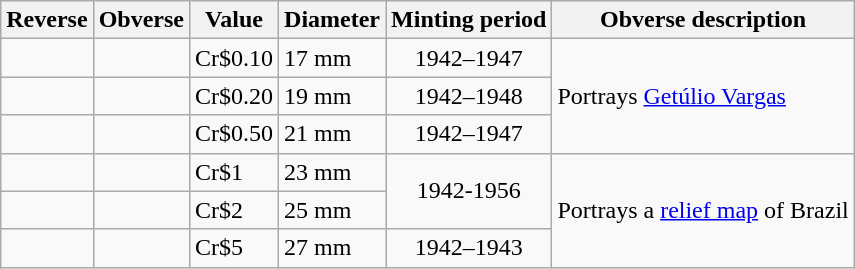<table class="wikitable">
<tr>
<th>Reverse</th>
<th>Obverse</th>
<th>Value</th>
<th>Diameter</th>
<th>Minting period</th>
<th>Obverse description</th>
</tr>
<tr>
<td></td>
<td></td>
<td>Cr$0.10</td>
<td>17 mm</td>
<td style="text-align: center;">1942–1947</td>
<td rowspan=3>Portrays <a href='#'>Getúlio Vargas</a></td>
</tr>
<tr>
<td></td>
<td></td>
<td>Cr$0.20</td>
<td>19 mm</td>
<td style="text-align: center;">1942–1948</td>
</tr>
<tr>
<td></td>
<td></td>
<td>Cr$0.50</td>
<td>21 mm</td>
<td style="text-align: center;">1942–1947</td>
</tr>
<tr>
<td></td>
<td></td>
<td>Cr$1</td>
<td>23 mm</td>
<td rowspan=2 style="text-align: center;">1942-1956</td>
<td rowspan=3>Portrays a <a href='#'>relief map</a> of Brazil</td>
</tr>
<tr>
<td></td>
<td></td>
<td>Cr$2</td>
<td>25 mm</td>
</tr>
<tr>
<td></td>
<td></td>
<td>Cr$5</td>
<td>27 mm</td>
<td style="text-align: center;">1942–1943</td>
</tr>
</table>
